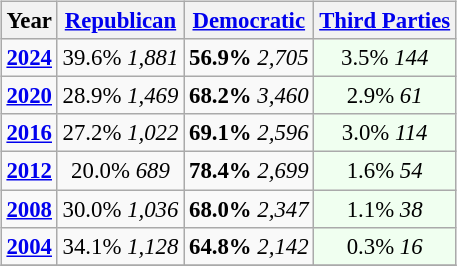<table class="wikitable" style="float:right; font-size:95%;">
<tr>
<th>Year</th>
<th><a href='#'>Republican</a></th>
<th><a href='#'>Democratic</a></th>
<th><a href='#'>Third Parties</a></th>
</tr>
<tr>
<td style="text-align:center;" ><strong><a href='#'>2024</a></strong></td>
<td style="text-align:center;" >39.6% <em>1,881</em></td>
<td style="text-align:center;" ><strong>56.9%</strong>  <em>2,705</em></td>
<td style="text-align:center; background:honeyDew;">3.5% <em>144</em></td>
</tr>
<tr>
<td style="text-align:center;" ><strong><a href='#'>2020</a></strong></td>
<td style="text-align:center;" >28.9% <em>1,469</em></td>
<td style="text-align:center;" ><strong>68.2%</strong>  <em>3,460</em></td>
<td style="text-align:center; background:honeyDew;">2.9% <em>61</em></td>
</tr>
<tr>
<td style="text-align:center;" ><strong><a href='#'>2016</a></strong></td>
<td style="text-align:center;" >27.2% <em>1,022</em></td>
<td style="text-align:center;" ><strong>69.1%</strong> <em>2,596</em></td>
<td style="text-align:center; background:honeyDew;">3.0% <em>114</em></td>
</tr>
<tr>
<td style="text-align:center;" ><strong><a href='#'>2012</a></strong></td>
<td style="text-align:center;" >20.0% <em>689</em></td>
<td style="text-align:center;" ><strong>78.4%</strong> <em>2,699</em></td>
<td style="text-align:center; background:honeyDew;">1.6% <em>54</em></td>
</tr>
<tr>
<td style="text-align:center;" ><strong><a href='#'>2008</a></strong></td>
<td style="text-align:center;" >30.0%  <em>1,036</em></td>
<td style="text-align:center;" ><strong>68.0%</strong> <em>2,347</em></td>
<td style="text-align:center; background:honeyDew;">1.1% <em>38</em></td>
</tr>
<tr>
<td style="text-align:center;" ><strong><a href='#'>2004</a></strong></td>
<td style="text-align:center;" >34.1% <em>1,128</em></td>
<td style="text-align:center;" ><strong>64.8%</strong>   <em>2,142</em></td>
<td style="text-align:center; background:honeyDew;">0.3% <em>16</em></td>
</tr>
<tr>
</tr>
</table>
